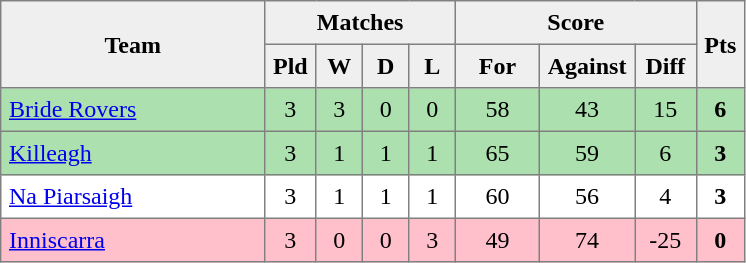<table style=border-collapse:collapse border=1 cellspacing=0 cellpadding=5>
<tr align=center bgcolor=#efefef>
<th rowspan=2 width=165>Team</th>
<th colspan=4>Matches</th>
<th colspan=3>Score</th>
<th rowspan=2width=20>Pts</th>
</tr>
<tr align=center bgcolor=#efefef>
<th width=20>Pld</th>
<th width=20>W</th>
<th width=20>D</th>
<th width=20>L</th>
<th width=45>For</th>
<th width=45>Against</th>
<th width=30>Diff</th>
</tr>
<tr align=center style="background:#ACE1AF;">
<td style="text-align:left;"><a href='#'>Bride Rovers</a></td>
<td>3</td>
<td>3</td>
<td>0</td>
<td>0</td>
<td>58</td>
<td>43</td>
<td>15</td>
<td><strong>6</strong></td>
</tr>
<tr align=center style="background:#ACE1AF;">
<td style="text-align:left;"><a href='#'>Killeagh</a></td>
<td>3</td>
<td>1</td>
<td>1</td>
<td>1</td>
<td>65</td>
<td>59</td>
<td>6</td>
<td><strong>3</strong></td>
</tr>
<tr align=center>
<td style="text-align:left;"><a href='#'>Na Piarsaigh</a></td>
<td>3</td>
<td>1</td>
<td>1</td>
<td>1</td>
<td>60</td>
<td>56</td>
<td>4</td>
<td><strong>3</strong></td>
</tr>
<tr align=center style="background:#FFC0CB;">
<td style="text-align:left;"><a href='#'>Inniscarra</a></td>
<td>3</td>
<td>0</td>
<td>0</td>
<td>3</td>
<td>49</td>
<td>74</td>
<td>-25</td>
<td><strong>0</strong></td>
</tr>
</table>
